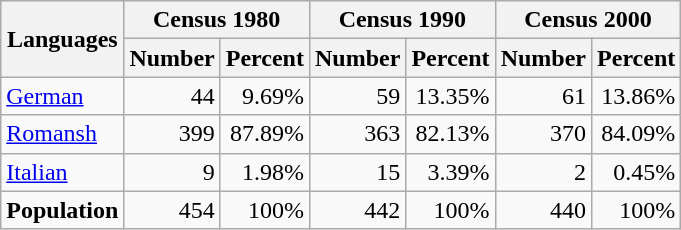<table class="wikitable">
<tr ---->
<th rowspan="2">Languages</th>
<th colspan="2">Census 1980</th>
<th colspan="2">Census 1990</th>
<th colspan="2">Census 2000</th>
</tr>
<tr ---->
<th>Number</th>
<th>Percent</th>
<th>Number</th>
<th>Percent</th>
<th>Number</th>
<th>Percent</th>
</tr>
<tr ---->
<td><a href='#'>German</a></td>
<td align=right>44</td>
<td align=right>9.69%</td>
<td align=right>59</td>
<td align=right>13.35%</td>
<td align=right>61</td>
<td align=right>13.86%</td>
</tr>
<tr ---->
<td><a href='#'>Romansh</a></td>
<td align=right>399</td>
<td align=right>87.89%</td>
<td align=right>363</td>
<td align=right>82.13%</td>
<td align=right>370</td>
<td align=right>84.09%</td>
</tr>
<tr ---->
<td><a href='#'>Italian</a></td>
<td align=right>9</td>
<td align=right>1.98%</td>
<td align=right>15</td>
<td align=right>3.39%</td>
<td align=right>2</td>
<td align=right>0.45%</td>
</tr>
<tr ---->
<td><strong>Population</strong></td>
<td align=right>454</td>
<td align=right>100%</td>
<td align=right>442</td>
<td align=right>100%</td>
<td align=right>440</td>
<td align=right>100%</td>
</tr>
</table>
